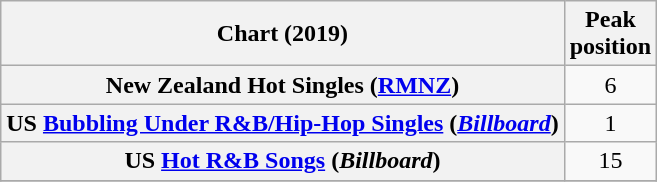<table class="wikitable sortable plainrowheaders" style="text-align:center">
<tr>
<th scope="col">Chart (2019)</th>
<th scope="col">Peak<br>position</th>
</tr>
<tr>
<th scope="row">New Zealand Hot Singles (<a href='#'>RMNZ</a>)</th>
<td>6</td>
</tr>
<tr>
<th scope="row">US <a href='#'>Bubbling Under R&B/Hip-Hop Singles</a> (<a href='#'><em>Billboard</em></a>)</th>
<td style="text-align:center;">1</td>
</tr>
<tr>
<th scope="row">US <a href='#'>Hot R&B Songs</a> (<em>Billboard</em>)</th>
<td style="text-align:center;">15</td>
</tr>
<tr>
</tr>
</table>
